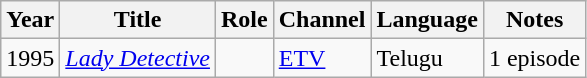<table class="wikitable sortable">
<tr>
<th>Year</th>
<th>Title</th>
<th>Role</th>
<th>Channel</th>
<th>Language</th>
<th>Notes</th>
</tr>
<tr>
<td>1995</td>
<td><em><a href='#'>Lady Detective</a></em></td>
<td></td>
<td><a href='#'>ETV</a></td>
<td>Telugu</td>
<td>1 episode</td>
</tr>
</table>
